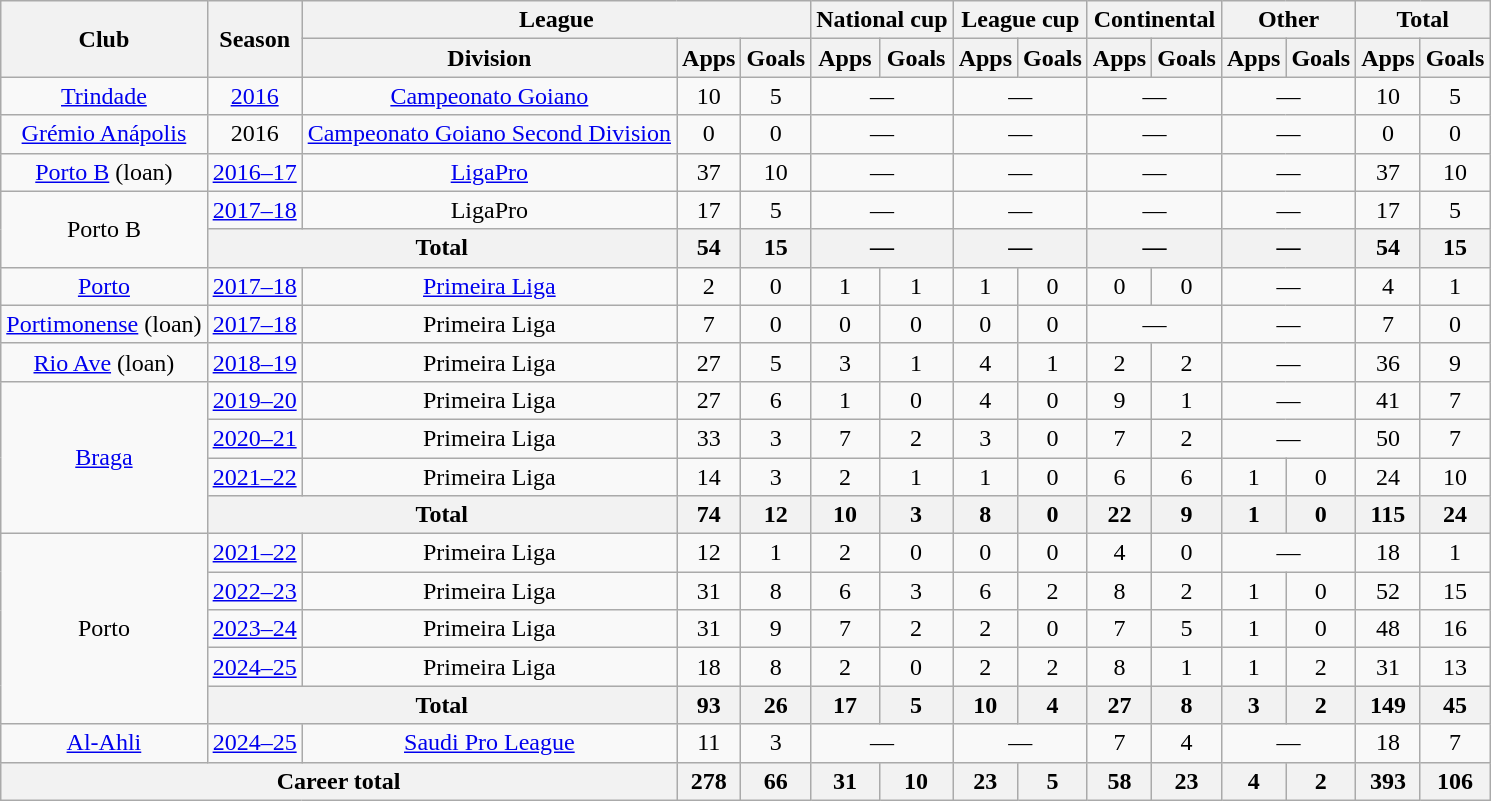<table class="wikitable" style="text-align:center">
<tr>
<th rowspan="2">Club</th>
<th rowspan="2">Season</th>
<th colspan="3">League</th>
<th colspan="2">National cup</th>
<th colspan="2">League cup</th>
<th colspan="2">Continental</th>
<th colspan="2">Other</th>
<th colspan="2">Total</th>
</tr>
<tr>
<th>Division</th>
<th>Apps</th>
<th>Goals</th>
<th>Apps</th>
<th>Goals</th>
<th>Apps</th>
<th>Goals</th>
<th>Apps</th>
<th>Goals</th>
<th>Apps</th>
<th>Goals</th>
<th>Apps</th>
<th>Goals</th>
</tr>
<tr>
<td><a href='#'>Trindade</a></td>
<td><a href='#'>2016</a></td>
<td><a href='#'>Campeonato Goiano</a></td>
<td>10</td>
<td>5</td>
<td colspan="2">—</td>
<td colspan="2">—</td>
<td colspan="2">—</td>
<td colspan="2">—</td>
<td>10</td>
<td>5</td>
</tr>
<tr>
<td><a href='#'>Grémio Anápolis</a></td>
<td>2016</td>
<td><a href='#'>Campeonato Goiano Second Division</a></td>
<td>0</td>
<td>0</td>
<td colspan="2">—</td>
<td colspan="2">—</td>
<td colspan="2">—</td>
<td colspan="2">—</td>
<td>0</td>
<td>0</td>
</tr>
<tr>
<td><a href='#'>Porto B</a> (loan)</td>
<td><a href='#'>2016–17</a></td>
<td><a href='#'>LigaPro</a></td>
<td>37</td>
<td>10</td>
<td colspan="2">—</td>
<td colspan="2">—</td>
<td colspan="2">—</td>
<td colspan="2">—</td>
<td>37</td>
<td>10</td>
</tr>
<tr>
<td rowspan="2">Porto B</td>
<td><a href='#'>2017–18</a></td>
<td>LigaPro</td>
<td>17</td>
<td>5</td>
<td colspan="2">—</td>
<td colspan="2">—</td>
<td colspan="2">—</td>
<td colspan="2">—</td>
<td>17</td>
<td>5</td>
</tr>
<tr>
<th colspan="2">Total</th>
<th>54</th>
<th>15</th>
<th colspan="2">—</th>
<th colspan="2">—</th>
<th colspan="2">—</th>
<th colspan="2">—</th>
<th>54</th>
<th>15</th>
</tr>
<tr>
<td><a href='#'>Porto</a></td>
<td><a href='#'>2017–18</a></td>
<td><a href='#'>Primeira Liga</a></td>
<td>2</td>
<td>0</td>
<td>1</td>
<td>1</td>
<td>1</td>
<td>0</td>
<td>0</td>
<td>0</td>
<td colspan="2">—</td>
<td>4</td>
<td>1</td>
</tr>
<tr>
<td><a href='#'>Portimonense</a> (loan)</td>
<td><a href='#'>2017–18</a></td>
<td>Primeira Liga</td>
<td>7</td>
<td>0</td>
<td>0</td>
<td>0</td>
<td>0</td>
<td>0</td>
<td colspan="2">—</td>
<td colspan="2">—</td>
<td>7</td>
<td>0</td>
</tr>
<tr>
<td><a href='#'>Rio Ave</a> (loan)</td>
<td><a href='#'>2018–19</a></td>
<td>Primeira Liga</td>
<td>27</td>
<td>5</td>
<td>3</td>
<td>1</td>
<td>4</td>
<td>1</td>
<td>2</td>
<td>2</td>
<td colspan="2">—</td>
<td>36</td>
<td>9</td>
</tr>
<tr>
<td rowspan="4"><a href='#'>Braga</a></td>
<td><a href='#'>2019–20</a></td>
<td>Primeira Liga</td>
<td>27</td>
<td>6</td>
<td>1</td>
<td>0</td>
<td>4</td>
<td>0</td>
<td>9</td>
<td>1</td>
<td colspan="2">—</td>
<td>41</td>
<td>7</td>
</tr>
<tr>
<td><a href='#'>2020–21</a></td>
<td>Primeira Liga</td>
<td>33</td>
<td>3</td>
<td>7</td>
<td>2</td>
<td>3</td>
<td>0</td>
<td>7</td>
<td>2</td>
<td colspan="2">—</td>
<td>50</td>
<td>7</td>
</tr>
<tr>
<td><a href='#'>2021–22</a></td>
<td>Primeira Liga</td>
<td>14</td>
<td>3</td>
<td>2</td>
<td>1</td>
<td>1</td>
<td>0</td>
<td>6</td>
<td>6</td>
<td>1</td>
<td>0</td>
<td>24</td>
<td>10</td>
</tr>
<tr>
<th colspan="2">Total</th>
<th>74</th>
<th>12</th>
<th>10</th>
<th>3</th>
<th>8</th>
<th>0</th>
<th>22</th>
<th>9</th>
<th>1</th>
<th>0</th>
<th>115</th>
<th>24</th>
</tr>
<tr>
<td rowspan="5">Porto</td>
<td><a href='#'>2021–22</a></td>
<td>Primeira Liga</td>
<td>12</td>
<td>1</td>
<td>2</td>
<td>0</td>
<td>0</td>
<td>0</td>
<td>4</td>
<td>0</td>
<td colspan="2">—</td>
<td>18</td>
<td>1</td>
</tr>
<tr>
<td><a href='#'>2022–23</a></td>
<td>Primeira Liga</td>
<td>31</td>
<td>8</td>
<td>6</td>
<td>3</td>
<td>6</td>
<td>2</td>
<td>8</td>
<td>2</td>
<td>1</td>
<td>0</td>
<td>52</td>
<td>15</td>
</tr>
<tr>
<td><a href='#'>2023–24</a></td>
<td>Primeira Liga</td>
<td>31</td>
<td>9</td>
<td>7</td>
<td>2</td>
<td>2</td>
<td>0</td>
<td>7</td>
<td>5</td>
<td>1</td>
<td>0</td>
<td>48</td>
<td>16</td>
</tr>
<tr>
<td><a href='#'>2024–25</a></td>
<td>Primeira Liga</td>
<td>18</td>
<td>8</td>
<td>2</td>
<td>0</td>
<td>2</td>
<td>2</td>
<td>8</td>
<td>1</td>
<td>1</td>
<td>2</td>
<td>31</td>
<td>13</td>
</tr>
<tr>
<th colspan="2">Total</th>
<th>93</th>
<th>26</th>
<th>17</th>
<th>5</th>
<th>10</th>
<th>4</th>
<th>27</th>
<th>8</th>
<th>3</th>
<th>2</th>
<th>149</th>
<th>45</th>
</tr>
<tr>
<td><a href='#'>Al-Ahli</a></td>
<td><a href='#'>2024–25</a></td>
<td><a href='#'>Saudi Pro League</a></td>
<td>11</td>
<td>3</td>
<td colspan="2">—</td>
<td colspan="2">—</td>
<td>7</td>
<td>4</td>
<td colspan="2">—</td>
<td>18</td>
<td>7</td>
</tr>
<tr>
<th colspan="3">Career total</th>
<th>278</th>
<th>66</th>
<th>31</th>
<th>10</th>
<th>23</th>
<th>5</th>
<th>58</th>
<th>23</th>
<th>4</th>
<th>2</th>
<th>393</th>
<th>106</th>
</tr>
</table>
